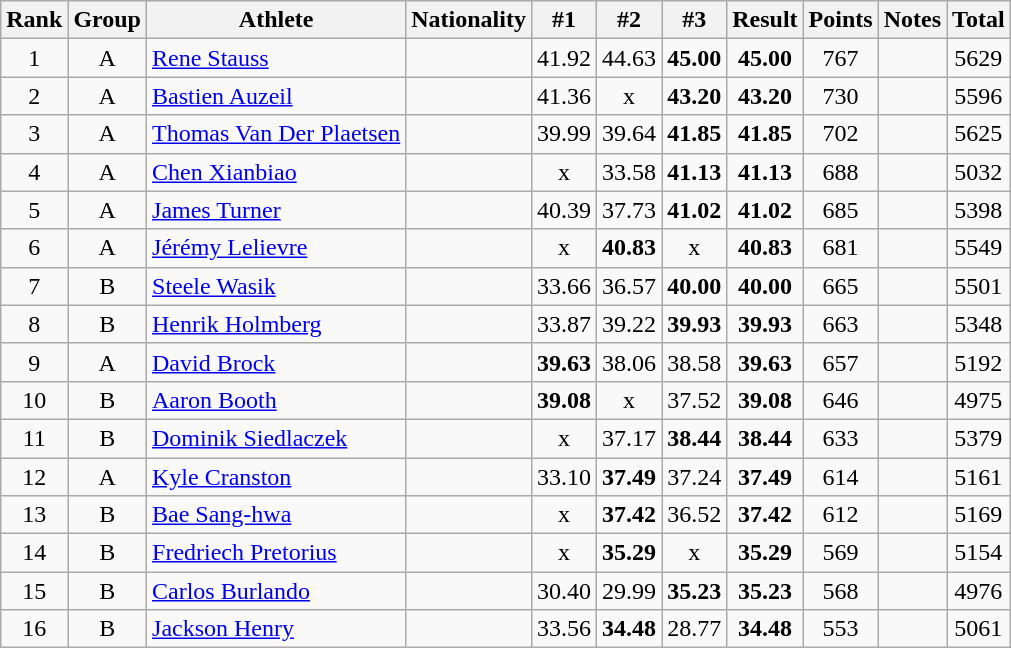<table class="wikitable sortable" style="text-align:center">
<tr>
<th>Rank</th>
<th>Group</th>
<th>Athlete</th>
<th>Nationality</th>
<th>#1</th>
<th>#2</th>
<th>#3</th>
<th>Result</th>
<th>Points</th>
<th>Notes</th>
<th>Total</th>
</tr>
<tr>
<td>1</td>
<td>A</td>
<td align=left><a href='#'>Rene Stauss</a></td>
<td align=left></td>
<td>41.92</td>
<td>44.63</td>
<td><strong>45.00</strong></td>
<td><strong>45.00</strong></td>
<td>767</td>
<td></td>
<td>5629</td>
</tr>
<tr>
<td>2</td>
<td>A</td>
<td align=left><a href='#'>Bastien Auzeil</a></td>
<td align=left></td>
<td>41.36</td>
<td>x</td>
<td><strong>43.20</strong></td>
<td><strong>43.20</strong></td>
<td>730</td>
<td></td>
<td>5596</td>
</tr>
<tr>
<td>3</td>
<td>A</td>
<td align=left><a href='#'>Thomas Van Der Plaetsen</a></td>
<td align=left></td>
<td>39.99</td>
<td>39.64</td>
<td><strong>41.85</strong></td>
<td><strong>41.85</strong></td>
<td>702</td>
<td></td>
<td>5625</td>
</tr>
<tr>
<td>4</td>
<td>A</td>
<td align=left><a href='#'>Chen Xianbiao</a></td>
<td align=left></td>
<td>x</td>
<td>33.58</td>
<td><strong>41.13</strong></td>
<td><strong>41.13</strong></td>
<td>688</td>
<td></td>
<td>5032</td>
</tr>
<tr>
<td>5</td>
<td>A</td>
<td align=left><a href='#'>James Turner</a></td>
<td align=left></td>
<td>40.39</td>
<td>37.73</td>
<td><strong>41.02</strong></td>
<td><strong>41.02</strong></td>
<td>685</td>
<td></td>
<td>5398</td>
</tr>
<tr>
<td>6</td>
<td>A</td>
<td align=left><a href='#'>Jérémy Lelievre</a></td>
<td align=left></td>
<td>x</td>
<td><strong>40.83</strong></td>
<td>x</td>
<td><strong>40.83</strong></td>
<td>681</td>
<td></td>
<td>5549</td>
</tr>
<tr>
<td>7</td>
<td>B</td>
<td align=left><a href='#'>Steele Wasik</a></td>
<td align=left></td>
<td>33.66</td>
<td>36.57</td>
<td><strong>40.00</strong></td>
<td><strong>40.00</strong></td>
<td>665</td>
<td></td>
<td>5501</td>
</tr>
<tr>
<td>8</td>
<td>B</td>
<td align=left><a href='#'>Henrik Holmberg</a></td>
<td align=left></td>
<td>33.87</td>
<td>39.22</td>
<td><strong>39.93</strong></td>
<td><strong>39.93</strong></td>
<td>663</td>
<td></td>
<td>5348</td>
</tr>
<tr>
<td>9</td>
<td>A</td>
<td align=left><a href='#'>David Brock</a></td>
<td align=left></td>
<td><strong>39.63</strong></td>
<td>38.06</td>
<td>38.58</td>
<td><strong>39.63</strong></td>
<td>657</td>
<td></td>
<td>5192</td>
</tr>
<tr>
<td>10</td>
<td>B</td>
<td align=left><a href='#'>Aaron Booth</a></td>
<td align=left></td>
<td><strong>39.08</strong></td>
<td>x</td>
<td>37.52</td>
<td><strong>39.08</strong></td>
<td>646</td>
<td></td>
<td>4975</td>
</tr>
<tr>
<td>11</td>
<td>B</td>
<td align=left><a href='#'>Dominik Siedlaczek</a></td>
<td align=left></td>
<td>x</td>
<td>37.17</td>
<td><strong>38.44</strong></td>
<td><strong>38.44</strong></td>
<td>633</td>
<td></td>
<td>5379</td>
</tr>
<tr>
<td>12</td>
<td>A</td>
<td align=left><a href='#'>Kyle Cranston</a></td>
<td align=left></td>
<td>33.10</td>
<td><strong>37.49</strong></td>
<td>37.24</td>
<td><strong>37.49</strong></td>
<td>614</td>
<td></td>
<td>5161</td>
</tr>
<tr>
<td>13</td>
<td>B</td>
<td align=left><a href='#'>Bae Sang-hwa</a></td>
<td align=left></td>
<td>x</td>
<td><strong>37.42</strong></td>
<td>36.52</td>
<td><strong>37.42</strong></td>
<td>612</td>
<td></td>
<td>5169</td>
</tr>
<tr>
<td>14</td>
<td>B</td>
<td align=left><a href='#'>Fredriech Pretorius</a></td>
<td align=left></td>
<td>x</td>
<td><strong>35.29</strong></td>
<td>x</td>
<td><strong>35.29</strong></td>
<td>569</td>
<td></td>
<td>5154</td>
</tr>
<tr>
<td>15</td>
<td>B</td>
<td align=left><a href='#'>Carlos Burlando</a></td>
<td align=left></td>
<td>30.40</td>
<td>29.99</td>
<td><strong>35.23</strong></td>
<td><strong>35.23</strong></td>
<td>568</td>
<td></td>
<td>4976</td>
</tr>
<tr>
<td>16</td>
<td>B</td>
<td align=left><a href='#'>Jackson Henry</a></td>
<td align=left></td>
<td>33.56</td>
<td><strong>34.48</strong></td>
<td>28.77</td>
<td><strong>34.48</strong></td>
<td>553</td>
<td></td>
<td>5061</td>
</tr>
</table>
